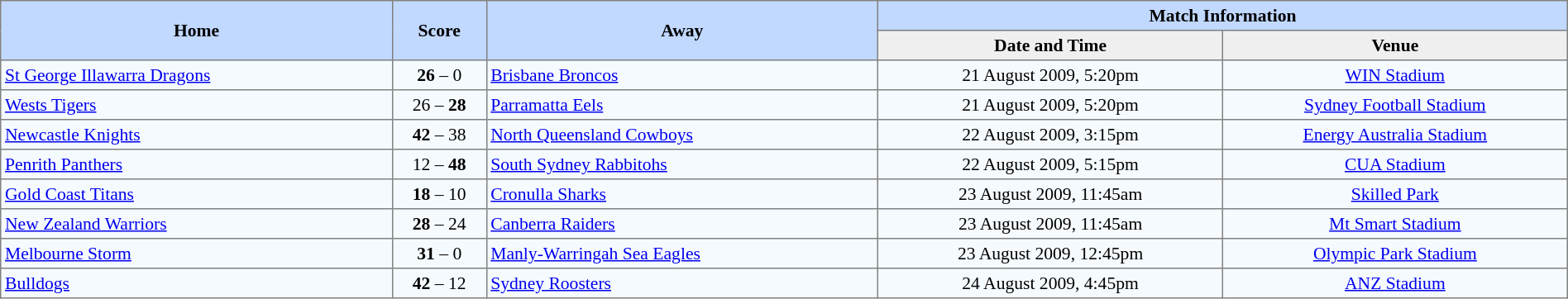<table border="1" cellpadding="3" cellspacing="0" style="border-collapse:collapse; font-size:90%; text-align:center; width:100%;">
<tr style="background:#c1d8ff;">
<th rowspan="2" style="width:25%;">Home</th>
<th rowspan="2" style="width:6%;">Score</th>
<th rowspan="2" style="width:25%;">Away</th>
<th colspan=6>Match Information</th>
</tr>
<tr style="background:#efefef;">
<th width=22%>Date and Time</th>
<th width=22%>Venue</th>
</tr>
<tr style="text-align:center; background:#f5faff;">
<td align=left> <a href='#'>St George Illawarra Dragons</a></td>
<td><strong>26</strong> – 0</td>
<td align=left> <a href='#'>Brisbane Broncos</a></td>
<td>21 August 2009, 5:20pm</td>
<td><a href='#'>WIN Stadium</a></td>
</tr>
<tr style="text-align:center; background:#f5faff;">
<td align=left> <a href='#'>Wests Tigers</a></td>
<td>26 – <strong>28</strong></td>
<td align=left> <a href='#'>Parramatta Eels</a></td>
<td>21 August 2009, 5:20pm</td>
<td><a href='#'>Sydney Football Stadium</a></td>
</tr>
<tr style="text-align:center; background:#f5faff;">
<td align=left> <a href='#'>Newcastle Knights</a></td>
<td><strong>42</strong> – 38</td>
<td align=left> <a href='#'>North Queensland Cowboys</a></td>
<td>22 August 2009, 3:15pm</td>
<td><a href='#'>Energy Australia Stadium</a></td>
</tr>
<tr style="text-align:center; background:#f5faff;">
<td align=left> <a href='#'>Penrith Panthers</a></td>
<td>12 – <strong>48</strong></td>
<td align=left> <a href='#'>South Sydney Rabbitohs</a></td>
<td>22 August 2009, 5:15pm</td>
<td><a href='#'>CUA Stadium</a></td>
</tr>
<tr style="text-align:center; background:#f5faff;">
<td align=left> <a href='#'>Gold Coast Titans</a></td>
<td><strong>18</strong> – 10</td>
<td align=left> <a href='#'>Cronulla Sharks</a></td>
<td>23 August 2009, 11:45am</td>
<td><a href='#'>Skilled Park</a></td>
</tr>
<tr style="text-align:center; background:#f5faff;">
<td align=left> <a href='#'>New Zealand Warriors</a></td>
<td><strong>28</strong> – 24</td>
<td align=left> <a href='#'>Canberra Raiders</a></td>
<td>23 August 2009, 11:45am</td>
<td><a href='#'>Mt Smart Stadium</a></td>
</tr>
<tr style="text-align:center; background:#f5faff;">
<td align=left> <a href='#'>Melbourne Storm</a></td>
<td><strong>31</strong> – 0</td>
<td align=left> <a href='#'>Manly-Warringah Sea Eagles</a></td>
<td>23 August 2009, 12:45pm</td>
<td><a href='#'>Olympic Park Stadium</a></td>
</tr>
<tr style="text-align:center; background:#f5faff;">
<td align=left> <a href='#'>Bulldogs</a></td>
<td><strong>42</strong> – 12</td>
<td align=left> <a href='#'>Sydney Roosters</a></td>
<td>24 August 2009, 4:45pm</td>
<td><a href='#'>ANZ Stadium</a></td>
</tr>
</table>
